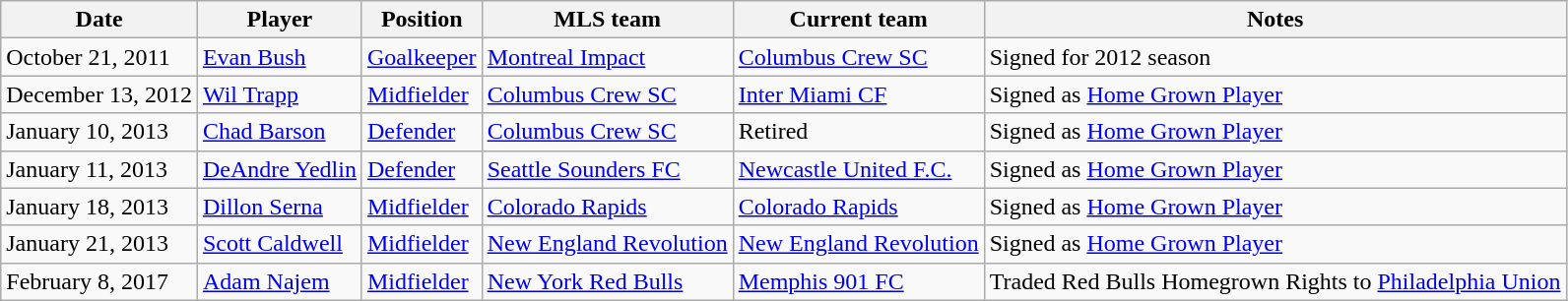<table class="wikitable sortable">
<tr>
<th>Date</th>
<th>Player</th>
<th>Position</th>
<th>MLS team</th>
<th>Current team</th>
<th>Notes</th>
</tr>
<tr>
<td>October 21, 2011</td>
<td> <a href='#'>Evan Bush</a></td>
<td><a href='#'>Goalkeeper</a></td>
<td><a href='#'>Montreal Impact</a></td>
<td> <a href='#'>Columbus Crew SC</a></td>
<td>Signed for 2012 season</td>
</tr>
<tr>
<td>December 13, 2012</td>
<td> <a href='#'>Wil Trapp</a></td>
<td><a href='#'>Midfielder</a></td>
<td><a href='#'>Columbus Crew SC</a></td>
<td><a href='#'>Inter Miami CF</a></td>
<td>Signed as <a href='#'>Home Grown Player</a></td>
</tr>
<tr>
<td>January 10, 2013</td>
<td> <a href='#'>Chad Barson</a></td>
<td><a href='#'>Defender</a></td>
<td><a href='#'>Columbus Crew SC</a></td>
<td>Retired</td>
<td>Signed as <a href='#'>Home Grown Player</a></td>
</tr>
<tr>
<td>January 11, 2013</td>
<td> <a href='#'>DeAndre Yedlin</a></td>
<td><a href='#'>Defender</a></td>
<td><a href='#'>Seattle Sounders FC</a></td>
<td> <a href='#'>Newcastle United F.C.</a></td>
<td>Signed as <a href='#'>Home Grown Player</a></td>
</tr>
<tr>
<td>January 18, 2013</td>
<td> <a href='#'>Dillon Serna</a></td>
<td><a href='#'>Midfielder</a></td>
<td><a href='#'>Colorado Rapids</a></td>
<td><a href='#'>Colorado Rapids</a></td>
<td>Signed as <a href='#'>Home Grown Player</a></td>
</tr>
<tr>
<td>January 21, 2013</td>
<td> <a href='#'>Scott Caldwell</a></td>
<td><a href='#'>Midfielder</a></td>
<td><a href='#'>New England Revolution</a></td>
<td><a href='#'>New England Revolution</a></td>
<td>Signed as <a href='#'>Home Grown Player</a></td>
</tr>
<tr>
<td>February 8, 2017</td>
<td> <a href='#'>Adam Najem</a></td>
<td><a href='#'>Midfielder</a></td>
<td><a href='#'>New York Red Bulls</a></td>
<td><a href='#'>Memphis 901 FC</a></td>
<td>Traded Red Bulls Homegrown Rights to <a href='#'>Philadelphia Union</a></td>
</tr>
</table>
